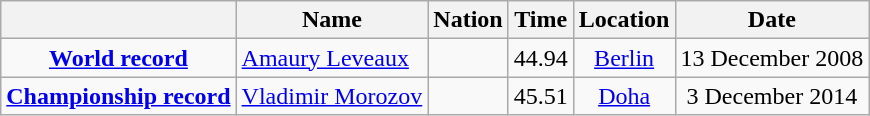<table class=wikitable style=text-align:center>
<tr>
<th></th>
<th>Name</th>
<th>Nation</th>
<th>Time</th>
<th>Location</th>
<th>Date</th>
</tr>
<tr>
<td><strong><a href='#'>World record</a></strong></td>
<td align=left><a href='#'>Amaury Leveaux</a></td>
<td align=left></td>
<td align=left>44.94</td>
<td><a href='#'>Berlin</a></td>
<td>13 December 2008</td>
</tr>
<tr>
<td><strong><a href='#'>Championship record</a></strong></td>
<td align=left><a href='#'>Vladimir Morozov</a></td>
<td align=left></td>
<td align=left>45.51</td>
<td><a href='#'>Doha</a></td>
<td>3 December 2014</td>
</tr>
</table>
